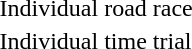<table>
<tr>
<td>Individual road race</td>
<td></td>
<td></td>
<td></td>
</tr>
<tr>
<td>Individual time trial</td>
<td></td>
<td></td>
<td></td>
</tr>
</table>
